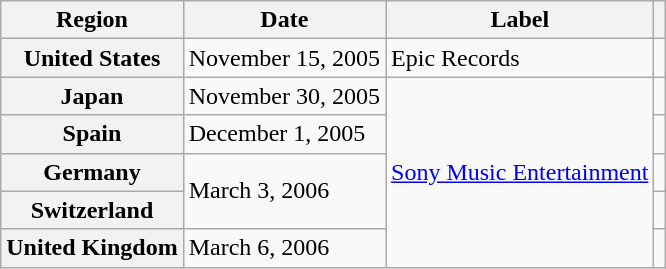<table class="wikitable plainrowheaders">
<tr>
<th scope="col">Region</th>
<th scope="col">Date</th>
<th scope="col">Label</th>
<th scope="col"></th>
</tr>
<tr>
<th scope="row">United States</th>
<td>November 15, 2005</td>
<td>Epic Records</td>
<td align="center"></td>
</tr>
<tr>
<th scope="row">Japan</th>
<td>November 30, 2005</td>
<td rowspan="5"><a href='#'>Sony Music Entertainment</a></td>
<td align="center"></td>
</tr>
<tr>
<th scope="row">Spain</th>
<td>December 1, 2005</td>
<td align="center"></td>
</tr>
<tr>
<th scope="row">Germany</th>
<td rowspan="2">March 3, 2006</td>
<td align="center"></td>
</tr>
<tr>
<th scope="row">Switzerland</th>
<td align="center"></td>
</tr>
<tr>
<th scope="row">United Kingdom</th>
<td>March 6, 2006</td>
<td align="center"></td>
</tr>
</table>
